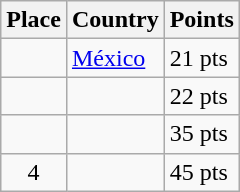<table class=wikitable>
<tr>
<th>Place</th>
<th>Country</th>
<th>Points</th>
</tr>
<tr>
<td align=center></td>
<td> <a href='#'>México</a></td>
<td>21 pts</td>
</tr>
<tr>
<td align=center></td>
<td></td>
<td>22 pts</td>
</tr>
<tr>
<td align=center></td>
<td></td>
<td>35 pts</td>
</tr>
<tr>
<td align=center>4</td>
<td></td>
<td>45 pts</td>
</tr>
</table>
